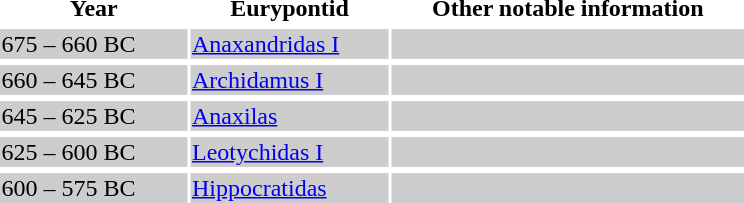<table border="0" width=500px>
<tr>
<th>Year</th>
<th>Eurypontid</th>
<th>Other notable information</th>
</tr>
<tr>
</tr>
<tr bgcolor="#cdcdcd">
<td width=123px> 675 – 660 BC</td>
<td width=130px><a href='#'>Anaxandridas I</a></td>
<td></td>
</tr>
<tr>
</tr>
<tr bgcolor="#cdcdcd">
<td width=123px> 660 – 645 BC</td>
<td width=130px><a href='#'>Archidamus I</a></td>
<td></td>
</tr>
<tr>
</tr>
<tr bgcolor="#cdcdcd">
<td width=123px> 645 – 625 BC</td>
<td width=130px><a href='#'>Anaxilas</a></td>
<td></td>
</tr>
<tr>
</tr>
<tr bgcolor="#cdcdcd">
<td width=123px> 625 – 600 BC</td>
<td width=130px><a href='#'>Leotychidas I</a></td>
<td></td>
</tr>
<tr>
</tr>
<tr bgcolor="#cdcdcd">
<td width=123px> 600 – 575 BC</td>
<td width=130px><a href='#'>Hippocratidas</a></td>
<td></td>
</tr>
<tr>
</tr>
</table>
